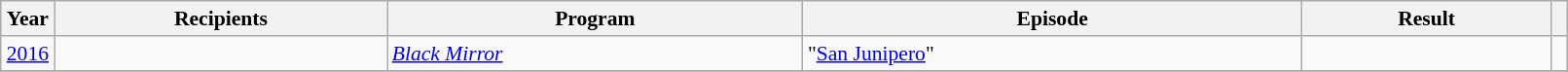<table class="wikitable plainrowheaders" style="font-size: 90%" width=85%>
<tr>
<th scope="col" style="width:2%;">Year</th>
<th scope="col" style="width:20%;">Recipients</th>
<th scope="col" style="width:25%;">Program</th>
<th scope="col" style="width:30%;">Episode</th>
<th scope="col" style="width:15%;">Result</th>
<th scope="col" class="unsortable" style="width:1%;"></th>
</tr>
<tr>
<td style="text-align:center;"><a href='#'>2016</a></td>
<td></td>
<td><em><a href='#'>Black Mirror</a></em></td>
<td>"<a href='#'>San Junipero</a>"</td>
<td></td>
<td style="text-align:center;"></td>
</tr>
<tr>
</tr>
</table>
